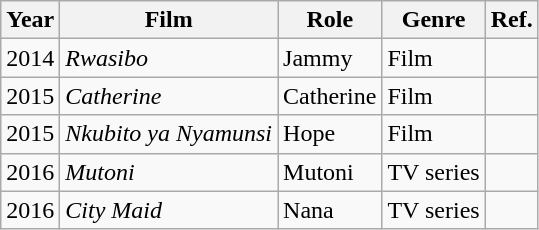<table class="wikitable">
<tr>
<th>Year</th>
<th>Film</th>
<th>Role</th>
<th>Genre</th>
<th>Ref.</th>
</tr>
<tr>
<td>2014</td>
<td><em>Rwasibo</em></td>
<td>Jammy</td>
<td>Film</td>
<td></td>
</tr>
<tr>
<td>2015</td>
<td><em>Catherine</em></td>
<td>Catherine</td>
<td>Film</td>
<td></td>
</tr>
<tr>
<td>2015</td>
<td><em>Nkubito ya Nyamunsi</em></td>
<td>Hope</td>
<td>Film</td>
<td></td>
</tr>
<tr>
<td>2016</td>
<td><em>Mutoni</em></td>
<td>Mutoni</td>
<td>TV series</td>
<td></td>
</tr>
<tr>
<td>2016</td>
<td><em>City Maid</em></td>
<td>Nana</td>
<td>TV series</td>
<td></td>
</tr>
</table>
